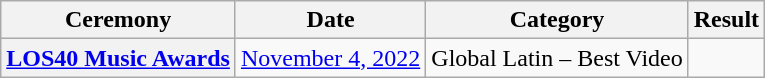<table class="wikitable plainrowheaders">
<tr>
<th>Ceremony</th>
<th>Date</th>
<th>Category</th>
<th>Result</th>
</tr>
<tr>
<th scope="row"><a href='#'>LOS40 Music Awards</a></th>
<td><a href='#'>November 4, 2022</a></td>
<td>Global Latin – Best Video</td>
<td></td>
</tr>
</table>
